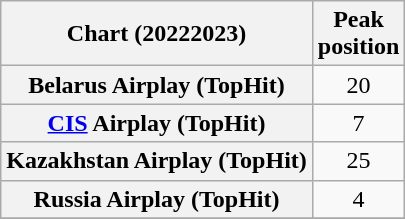<table class="wikitable sortable plainrowheaders" style="text-align:center">
<tr>
<th scope="col">Chart (20222023)</th>
<th scope="col">Peak<br>position</th>
</tr>
<tr>
<th scope="row">Belarus Airplay (TopHit)</th>
<td>20</td>
</tr>
<tr>
<th scope="row"><a href='#'>CIS</a> Airplay (TopHit)</th>
<td>7</td>
</tr>
<tr>
<th scope="row">Kazakhstan Airplay (TopHit)</th>
<td>25</td>
</tr>
<tr>
<th scope="row">Russia Airplay (TopHit)</th>
<td>4</td>
</tr>
<tr>
</tr>
</table>
